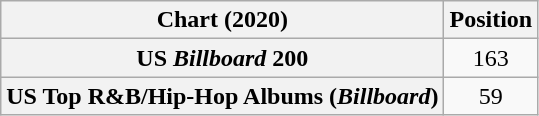<table class="wikitable sortable plainrowheaders" style="text-align:center">
<tr>
<th scope="col">Chart (2020)</th>
<th scope="col">Position</th>
</tr>
<tr>
<th scope="row">US <em>Billboard</em> 200</th>
<td>163</td>
</tr>
<tr>
<th scope="row">US Top R&B/Hip-Hop Albums (<em>Billboard</em>)</th>
<td>59</td>
</tr>
</table>
